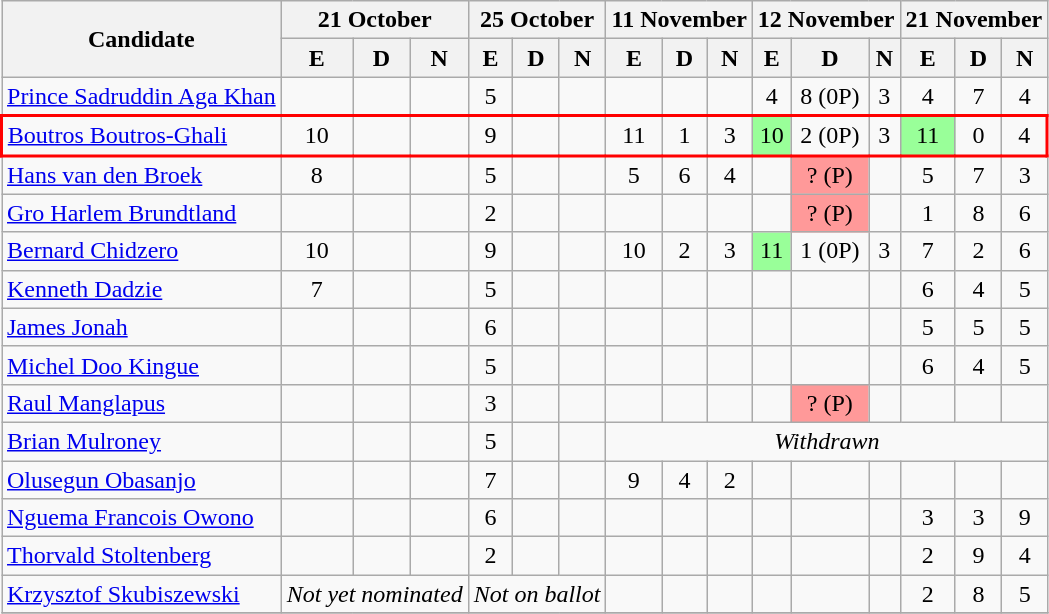<table class="wikitable sortable" style="text-align:center;">
<tr>
<th rowspan="2">Candidate</th>
<th colspan="3">21 October</th>
<th colspan="3">25 October</th>
<th colspan="3">11 November</th>
<th colspan="3">12 November</th>
<th colspan="3">21 November</th>
</tr>
<tr>
<th>E</th>
<th>D</th>
<th>N</th>
<th>E</th>
<th>D</th>
<th>N</th>
<th>E</th>
<th>D</th>
<th>N</th>
<th>E</th>
<th>D</th>
<th>N</th>
<th>E</th>
<th>D</th>
<th>N</th>
</tr>
<tr>
<td style="text-align:left;"> <a href='#'>Prince Sadruddin Aga Khan</a></td>
<td></td>
<td></td>
<td></td>
<td>5</td>
<td></td>
<td></td>
<td></td>
<td></td>
<td></td>
<td>4</td>
<td>8 (0P)</td>
<td>3</td>
<td>4</td>
<td>7</td>
<td>4</td>
</tr>
<tr style="border: 2px solid red">
<td style="text-align:left;"> <a href='#'>Boutros Boutros-Ghali</a></td>
<td>10</td>
<td></td>
<td></td>
<td>9</td>
<td></td>
<td></td>
<td>11</td>
<td>1</td>
<td>3</td>
<td style="background:#99ff99">10</td>
<td>2 (0P)</td>
<td>3</td>
<td style="background:#99ff99">11</td>
<td>0</td>
<td>4</td>
</tr>
<tr>
<td style="text-align:left;"> <a href='#'>Hans van den Broek</a></td>
<td>8</td>
<td></td>
<td></td>
<td>5</td>
<td></td>
<td></td>
<td>5</td>
<td>6</td>
<td>4</td>
<td></td>
<td style="background:#ff9999">? (P)</td>
<td></td>
<td>5</td>
<td>7</td>
<td>3</td>
</tr>
<tr>
<td style="text-align:left;"> <a href='#'>Gro Harlem Brundtland</a></td>
<td></td>
<td></td>
<td></td>
<td>2</td>
<td></td>
<td></td>
<td></td>
<td></td>
<td></td>
<td></td>
<td style="background:#ff9999">? (P)</td>
<td></td>
<td>1</td>
<td>8</td>
<td>6</td>
</tr>
<tr>
<td style="text-align:left;"> <a href='#'>Bernard Chidzero</a></td>
<td>10</td>
<td></td>
<td></td>
<td>9</td>
<td></td>
<td></td>
<td>10</td>
<td>2</td>
<td>3</td>
<td style="background:#99ff99">11</td>
<td>1 (0P)</td>
<td>3</td>
<td>7</td>
<td>2</td>
<td>6</td>
</tr>
<tr>
<td style="text-align:left;"> <a href='#'>Kenneth Dadzie</a></td>
<td>7</td>
<td></td>
<td></td>
<td>5</td>
<td></td>
<td></td>
<td></td>
<td></td>
<td></td>
<td></td>
<td></td>
<td></td>
<td>6</td>
<td>4</td>
<td>5</td>
</tr>
<tr>
<td style="text-align:left;"> <a href='#'>James Jonah</a></td>
<td></td>
<td></td>
<td></td>
<td>6</td>
<td></td>
<td></td>
<td></td>
<td></td>
<td></td>
<td></td>
<td></td>
<td></td>
<td>5</td>
<td>5</td>
<td>5</td>
</tr>
<tr>
<td style="text-align:left;"> <a href='#'>Michel Doo Kingue</a></td>
<td></td>
<td></td>
<td></td>
<td>5</td>
<td></td>
<td></td>
<td></td>
<td></td>
<td></td>
<td></td>
<td></td>
<td></td>
<td>6</td>
<td>4</td>
<td>5</td>
</tr>
<tr>
<td style="text-align:left;"> <a href='#'>Raul Manglapus</a></td>
<td></td>
<td></td>
<td></td>
<td>3</td>
<td></td>
<td></td>
<td></td>
<td></td>
<td></td>
<td></td>
<td style="background:#ff9999">? (P)</td>
<td></td>
<td></td>
<td></td>
<td></td>
</tr>
<tr>
<td style="text-align:left;"> <a href='#'>Brian Mulroney</a></td>
<td></td>
<td></td>
<td></td>
<td>5</td>
<td></td>
<td></td>
<td colspan="12"><em>Withdrawn</em></td>
</tr>
<tr>
<td style="text-align:left;"> <a href='#'>Olusegun Obasanjo</a></td>
<td></td>
<td></td>
<td></td>
<td>7</td>
<td></td>
<td></td>
<td>9</td>
<td>4</td>
<td>2</td>
<td></td>
<td></td>
<td></td>
<td></td>
<td></td>
<td></td>
</tr>
<tr>
<td style="text-align:left;"> <a href='#'>Nguema Francois Owono</a></td>
<td></td>
<td></td>
<td></td>
<td>6</td>
<td></td>
<td></td>
<td></td>
<td></td>
<td></td>
<td></td>
<td></td>
<td></td>
<td>3</td>
<td>3</td>
<td>9</td>
</tr>
<tr>
<td style="text-align:left;"> <a href='#'>Thorvald Stoltenberg</a></td>
<td></td>
<td></td>
<td></td>
<td>2</td>
<td></td>
<td></td>
<td></td>
<td></td>
<td></td>
<td></td>
<td></td>
<td></td>
<td>2</td>
<td>9</td>
<td>4</td>
</tr>
<tr>
<td style="text-align:left;"> <a href='#'>Krzysztof Skubiszewski</a></td>
<td colspan="3"><em>Not yet nominated</em></td>
<td colspan="3"><em>Not on ballot</em></td>
<td></td>
<td></td>
<td></td>
<td></td>
<td></td>
<td></td>
<td>2</td>
<td>8</td>
<td>5</td>
</tr>
<tr>
</tr>
</table>
